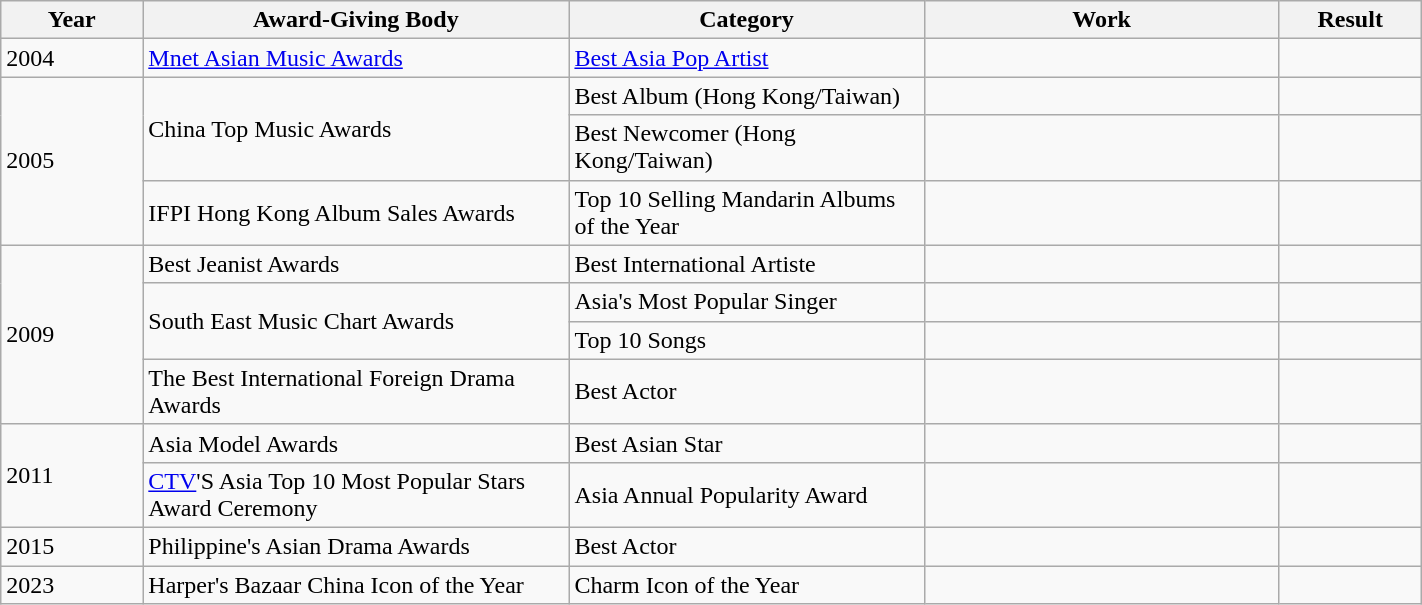<table | width="75%" class="wikitable sortable">
<tr>
<th width="10%">Year</th>
<th width="30%">Award-Giving Body</th>
<th width="25%">Category</th>
<th width="25%">Work</th>
<th width="10%">Result</th>
</tr>
<tr>
<td>2004</td>
<td><a href='#'>Mnet Asian Music Awards</a></td>
<td><a href='#'>Best Asia Pop Artist</a></td>
<td></td>
<td></td>
</tr>
<tr>
<td rowspan=3>2005</td>
<td rowspan=2>China Top Music Awards</td>
<td>Best Album (Hong Kong/Taiwan)</td>
<td></td>
<td></td>
</tr>
<tr>
<td>Best Newcomer (Hong Kong/Taiwan)</td>
<td></td>
<td></td>
</tr>
<tr>
<td>IFPI Hong Kong Album Sales Awards</td>
<td>Top 10 Selling Mandarin Albums of the Year</td>
<td></td>
<td></td>
</tr>
<tr>
<td rowspan=4>2009</td>
<td>Best Jeanist Awards</td>
<td>Best International Artiste</td>
<td></td>
<td></td>
</tr>
<tr>
<td rowspan=2>South East Music Chart Awards</td>
<td>Asia's Most Popular Singer</td>
<td></td>
<td></td>
</tr>
<tr>
<td>Top 10 Songs</td>
<td></td>
<td></td>
</tr>
<tr>
<td>The Best International Foreign Drama Awards</td>
<td>Best Actor</td>
<td></td>
<td></td>
</tr>
<tr>
<td rowspan=2>2011</td>
<td>Asia Model Awards</td>
<td>Best Asian Star</td>
<td></td>
<td></td>
</tr>
<tr>
<td><a href='#'>CTV</a>'S Asia Top 10 Most Popular Stars Award Ceremony</td>
<td>Asia Annual Popularity Award</td>
<td></td>
<td></td>
</tr>
<tr>
<td>2015</td>
<td>Philippine's Asian Drama Awards</td>
<td>Best Actor</td>
<td></td>
<td></td>
</tr>
<tr>
<td>2023</td>
<td>Harper's Bazaar China Icon of the Year</td>
<td>Charm Icon of the Year</td>
<td></td>
<td></td>
</tr>
</table>
